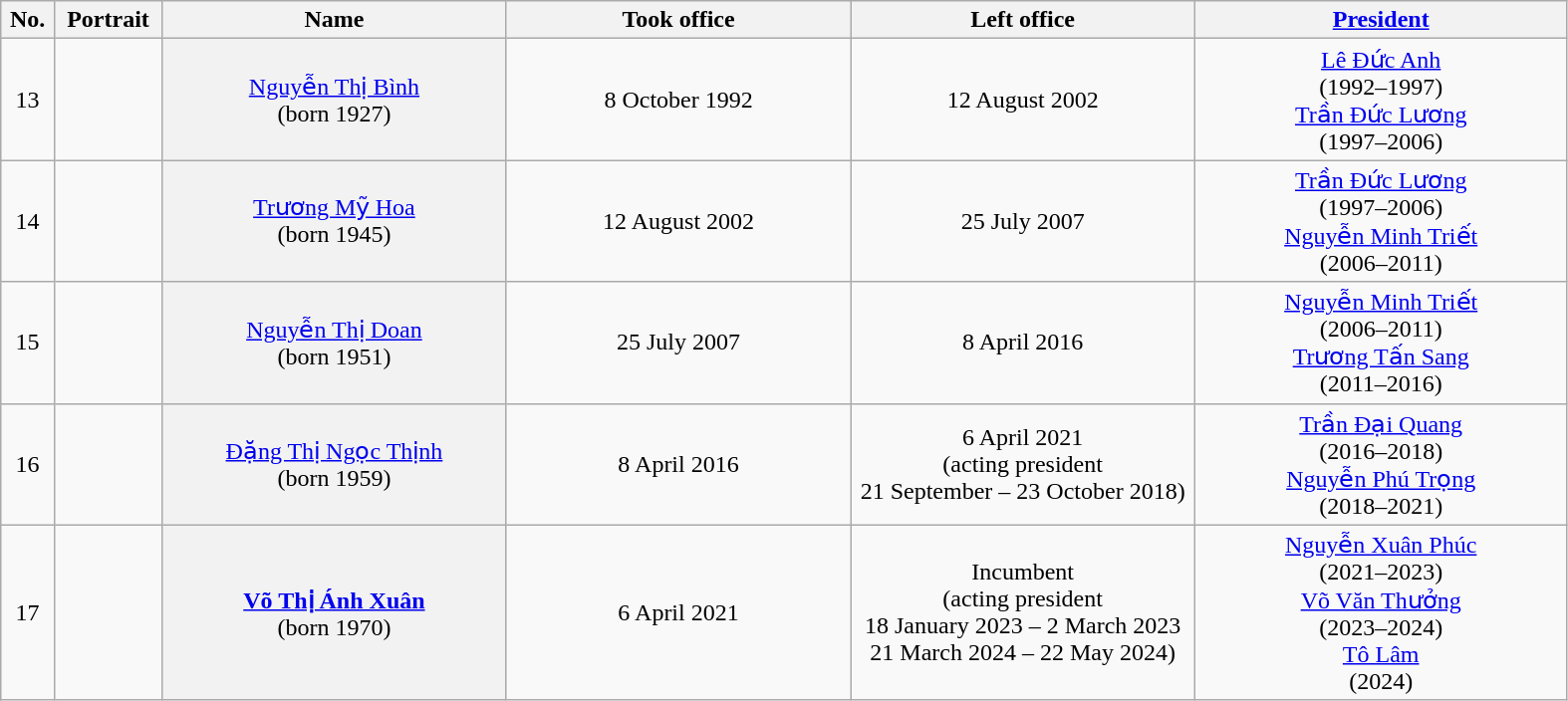<table class="wikitable" width=83%>
<tr>
<th style="width:1em;">No.</th>
<th style="width:1em;">Portrait</th>
<th style="width:12em;">Name</th>
<th style="width:12em;">Took office</th>
<th style="width:12em;">Left office</th>
<th style="width:13em;"><a href='#'>President</a></th>
</tr>
<tr align="center">
<td>13</td>
<td></td>
<th scope="row" style="font-weight:normal;"><a href='#'>Nguyễn Thị Bình</a><br>(born 1927)</th>
<td>8 October 1992</td>
<td>12 August 2002</td>
<td><a href='#'>Lê Đức Anh</a><br>(1992–1997)<br><a href='#'>Trần Đức Lương</a><br>(1997–2006)</td>
</tr>
<tr align="center">
<td>14</td>
<td></td>
<th scope="row" style="font-weight:normal;"><a href='#'>Trương Mỹ Hoa</a><br>(born 1945)</th>
<td>12 August 2002</td>
<td>25 July 2007</td>
<td><a href='#'>Trần Đức Lương</a><br>(1997–2006)<br><a href='#'>Nguyễn Minh Triết</a><br>(2006–2011)</td>
</tr>
<tr align="center">
<td>15</td>
<td></td>
<th scope="row" style="font-weight:normal;"><a href='#'>Nguyễn Thị Doan</a><br>(born 1951)</th>
<td>25 July 2007</td>
<td>8 April 2016</td>
<td><a href='#'>Nguyễn Minh Triết</a><br>(2006–2011)<br><a href='#'>Trương Tấn Sang</a><br>(2011–2016)</td>
</tr>
<tr align="center">
<td>16</td>
<td></td>
<th scope="row" style="font-weight:normal;"><a href='#'>Đặng Thị Ngọc Thịnh</a> <br>(born 1959)</th>
<td>8 April 2016</td>
<td>6 April 2021<br>(acting president<br>21 September – 23 October 2018)</td>
<td><a href='#'>Trần Đại Quang</a><br>(2016–2018)<br><a href='#'>Nguyễn Phú Trọng</a><br>(2018–2021)</td>
</tr>
<tr align="center">
<td>17</td>
<td></td>
<th scope="row" style="font-weight:normal;"><strong><a href='#'>Võ Thị Ánh Xuân</a></strong><br>(born 1970)</th>
<td>6 April 2021</td>
<td>Incumbent<br>(acting president<br>18 January 2023 – 2 March 2023<br>21 March 2024 – 22 May 2024)</td>
<td><a href='#'>Nguyễn Xuân Phúc</a><br>(2021–2023)<br><a href='#'>Võ Văn Thưởng</a><br>(2023–2024)<br><a href='#'>Tô Lâm</a><br>(2024)</td>
</tr>
</table>
